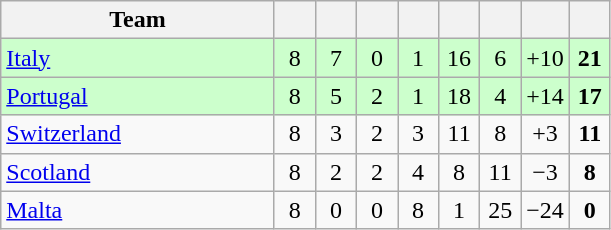<table class="wikitable" style="text-align:center">
<tr>
<th width="175">Team</th>
<th width="20"></th>
<th width="20"></th>
<th width="20"></th>
<th width="20"></th>
<th width="20"></th>
<th width="20"></th>
<th width="20"></th>
<th width="20"></th>
</tr>
<tr bgcolor="#ccffcc">
<td align=left> <a href='#'>Italy</a></td>
<td>8</td>
<td>7</td>
<td>0</td>
<td>1</td>
<td>16</td>
<td>6</td>
<td>+10</td>
<td><strong>21</strong></td>
</tr>
<tr bgcolor="#ccffcc">
<td align=left> <a href='#'>Portugal</a></td>
<td>8</td>
<td>5</td>
<td>2</td>
<td>1</td>
<td>18</td>
<td>4</td>
<td>+14</td>
<td><strong>17</strong></td>
</tr>
<tr>
<td align=left> <a href='#'>Switzerland</a></td>
<td>8</td>
<td>3</td>
<td>2</td>
<td>3</td>
<td>11</td>
<td>8</td>
<td>+3</td>
<td><strong>11</strong></td>
</tr>
<tr>
<td align=left> <a href='#'>Scotland</a></td>
<td>8</td>
<td>2</td>
<td>2</td>
<td>4</td>
<td>8</td>
<td>11</td>
<td>−3</td>
<td><strong>8</strong></td>
</tr>
<tr>
<td align=left> <a href='#'>Malta</a></td>
<td>8</td>
<td>0</td>
<td>0</td>
<td>8</td>
<td>1</td>
<td>25</td>
<td>−24</td>
<td><strong>0</strong></td>
</tr>
</table>
